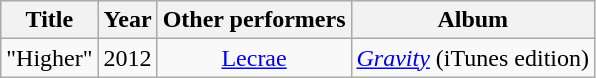<table class="wikitable" style="text-align:center">
<tr>
<th>Title</th>
<th>Year</th>
<th>Other performers</th>
<th>Album</th>
</tr>
<tr>
<td style="text-align:left">"Higher"</td>
<td>2012</td>
<td><a href='#'>Lecrae</a></td>
<td style="text-align:left;"><em><a href='#'>Gravity</a></em> (iTunes edition)</td>
</tr>
</table>
